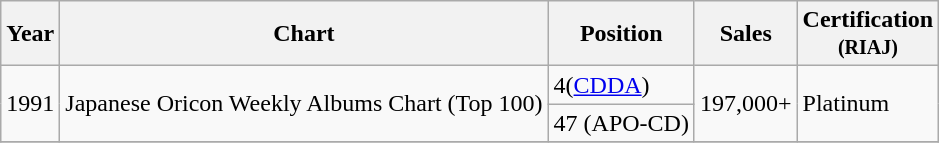<table class="wikitable">
<tr>
<th>Year</th>
<th>Chart</th>
<th>Position</th>
<th>Sales</th>
<th>Certification<br><small> (RIAJ)</small></th>
</tr>
<tr>
<td rowspan=2>1991</td>
<td rowspan=2>Japanese Oricon Weekly Albums Chart (Top 100)</td>
<td>4(<a href='#'>CDDA</a>)</td>
<td rowspan=2>197,000+</td>
<td rowspan=2>Platinum</td>
</tr>
<tr>
<td>47 (APO-CD)</td>
</tr>
<tr>
</tr>
</table>
